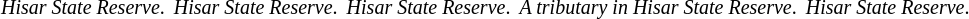<table class="toccolours" border="0" cellpadding="2" cellspacing="2">
<tr>
<td></td>
<td></td>
<td></td>
<td></td>
<td></td>
</tr>
<tr>
<td><div><small><em>Hisar State Reserve</em>.</small></div></td>
<td><div><small><em>Hisar State Reserve</em>.</small></div></td>
<td><div><small><em>Hisar State Reserve</em>.</small></div></td>
<td><div><small><em>A tributary in Hisar State Reserve</em>.</small></div></td>
<td><div><small><em>Hisar State Reserve</em>.</small></div></td>
</tr>
<tr>
</tr>
</table>
